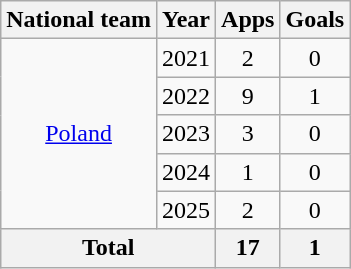<table class="wikitable" style="text-align: center;">
<tr>
<th>National team</th>
<th>Year</th>
<th>Apps</th>
<th>Goals</th>
</tr>
<tr>
<td rowspan="5"><a href='#'>Poland</a></td>
<td>2021</td>
<td>2</td>
<td>0</td>
</tr>
<tr>
<td>2022</td>
<td>9</td>
<td>1</td>
</tr>
<tr>
<td>2023</td>
<td>3</td>
<td>0</td>
</tr>
<tr>
<td>2024</td>
<td>1</td>
<td>0</td>
</tr>
<tr>
<td>2025</td>
<td>2</td>
<td>0</td>
</tr>
<tr>
<th colspan="2">Total</th>
<th>17</th>
<th>1</th>
</tr>
</table>
